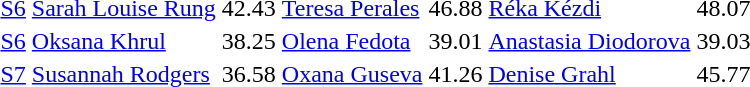<table>
<tr>
<td><a href='#'>S6</a></td>
<td><a href='#'>Sarah Louise Rung</a><br></td>
<td>42.43</td>
<td><a href='#'>Teresa Perales</a><br></td>
<td>46.88</td>
<td><a href='#'>Réka Kézdi</a><br></td>
<td>48.07</td>
</tr>
<tr>
<td><a href='#'>S6</a></td>
<td><a href='#'>Oksana Khrul</a><br></td>
<td>38.25</td>
<td><a href='#'>Olena Fedota</a><br></td>
<td>39.01</td>
<td><a href='#'>Anastasia Diodorova</a><br></td>
<td>39.03</td>
</tr>
<tr>
<td><a href='#'>S7</a></td>
<td><a href='#'>Susannah Rodgers</a><br></td>
<td>36.58</td>
<td><a href='#'>Oxana Guseva</a><br></td>
<td>41.26</td>
<td><a href='#'>Denise Grahl</a><br></td>
<td>45.77</td>
</tr>
</table>
